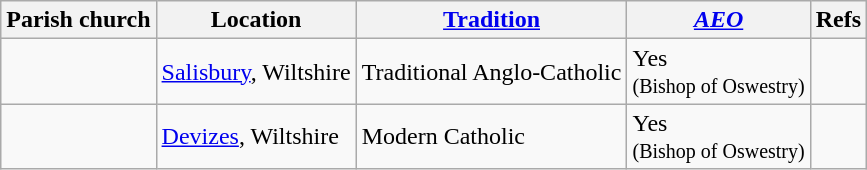<table class="wikitable sortable">
<tr>
<th>Parish church</th>
<th>Location</th>
<th><a href='#'>Tradition</a></th>
<th><em><a href='#'>AEO</a></em></th>
<th>Refs</th>
</tr>
<tr>
<td></td>
<td><a href='#'>Salisbury</a>, Wiltshire</td>
<td>Traditional Anglo-Catholic</td>
<td>Yes <br> <small>(Bishop of Oswestry)</small></td>
<td></td>
</tr>
<tr>
<td></td>
<td><a href='#'>Devizes</a>, Wiltshire</td>
<td>Modern Catholic</td>
<td>Yes <br> <small>(Bishop of Oswestry)</small></td>
<td></td>
</tr>
</table>
